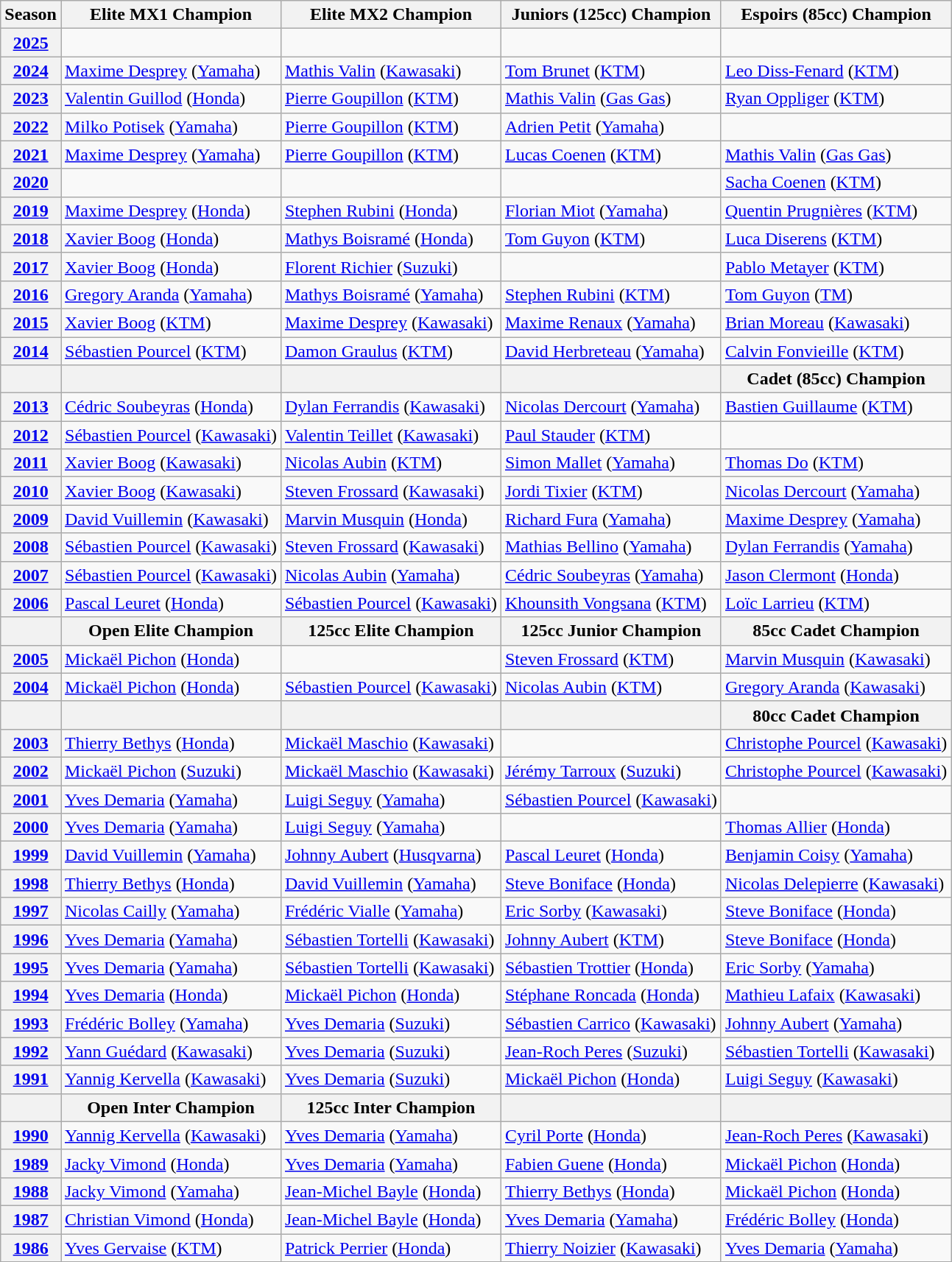<table class="wikitable">
<tr>
<th>Season</th>
<th>Elite MX1 Champion</th>
<th>Elite MX2 Champion</th>
<th>Juniors (125cc) Champion</th>
<th>Espoirs (85cc) Champion</th>
</tr>
<tr>
<th><a href='#'>2025</a></th>
<td></td>
<td></td>
<td></td>
<td></td>
</tr>
<tr>
<th><a href='#'>2024</a></th>
<td> <a href='#'>Maxime Desprey</a> (<a href='#'>Yamaha</a>)</td>
<td> <a href='#'>Mathis Valin</a> (<a href='#'>Kawasaki</a>)</td>
<td> <a href='#'>Tom Brunet</a> (<a href='#'>KTM</a>)</td>
<td> <a href='#'>Leo Diss-Fenard</a> (<a href='#'>KTM</a>)</td>
</tr>
<tr>
<th><a href='#'>2023</a></th>
<td> <a href='#'>Valentin Guillod</a> (<a href='#'>Honda</a>)</td>
<td> <a href='#'>Pierre Goupillon</a> (<a href='#'>KTM</a>)</td>
<td> <a href='#'>Mathis Valin</a> (<a href='#'>Gas Gas</a>)</td>
<td> <a href='#'>Ryan Oppliger</a> (<a href='#'>KTM</a>)</td>
</tr>
<tr>
<th><a href='#'>2022</a></th>
<td> <a href='#'>Milko Potisek</a> (<a href='#'>Yamaha</a>)</td>
<td> <a href='#'>Pierre Goupillon</a> (<a href='#'>KTM</a>)</td>
<td> <a href='#'>Adrien Petit</a> (<a href='#'>Yamaha</a>)</td>
<td></td>
</tr>
<tr>
<th><a href='#'>2021</a></th>
<td> <a href='#'>Maxime Desprey</a> (<a href='#'>Yamaha</a>)</td>
<td> <a href='#'>Pierre Goupillon</a> (<a href='#'>KTM</a>)</td>
<td> <a href='#'>Lucas Coenen</a> (<a href='#'>KTM</a>)</td>
<td> <a href='#'>Mathis Valin</a> (<a href='#'>Gas Gas</a>)</td>
</tr>
<tr>
<th><a href='#'>2020</a></th>
<td></td>
<td></td>
<td></td>
<td> <a href='#'>Sacha Coenen</a> (<a href='#'>KTM</a>)</td>
</tr>
<tr>
<th><a href='#'>2019</a></th>
<td> <a href='#'>Maxime Desprey</a> (<a href='#'>Honda</a>)</td>
<td> <a href='#'>Stephen Rubini</a> (<a href='#'>Honda</a>)</td>
<td> <a href='#'>Florian Miot</a> (<a href='#'>Yamaha</a>)</td>
<td> <a href='#'>Quentin Prugnières</a> (<a href='#'>KTM</a>)</td>
</tr>
<tr>
<th><a href='#'>2018</a></th>
<td> <a href='#'>Xavier Boog</a> (<a href='#'>Honda</a>)</td>
<td> <a href='#'>Mathys Boisramé</a> (<a href='#'>Honda</a>)</td>
<td> <a href='#'>Tom Guyon</a> (<a href='#'>KTM</a>)</td>
<td> <a href='#'>Luca Diserens</a> (<a href='#'>KTM</a>)</td>
</tr>
<tr>
<th><a href='#'>2017</a></th>
<td> <a href='#'>Xavier Boog</a> (<a href='#'>Honda</a>)</td>
<td> <a href='#'>Florent Richier</a> (<a href='#'>Suzuki</a>)</td>
<td></td>
<td> <a href='#'>Pablo Metayer</a> (<a href='#'>KTM</a>)</td>
</tr>
<tr>
<th><a href='#'>2016</a></th>
<td> <a href='#'>Gregory Aranda</a> (<a href='#'>Yamaha</a>)</td>
<td> <a href='#'>Mathys Boisramé</a> (<a href='#'>Yamaha</a>)</td>
<td> <a href='#'>Stephen Rubini</a> (<a href='#'>KTM</a>)</td>
<td> <a href='#'>Tom Guyon</a> (<a href='#'>TM</a>)</td>
</tr>
<tr>
<th><a href='#'>2015</a></th>
<td> <a href='#'>Xavier Boog</a> (<a href='#'>KTM</a>)</td>
<td> <a href='#'>Maxime Desprey</a> (<a href='#'>Kawasaki</a>)</td>
<td> <a href='#'>Maxime Renaux</a> (<a href='#'>Yamaha</a>)</td>
<td> <a href='#'>Brian Moreau</a> (<a href='#'>Kawasaki</a>)</td>
</tr>
<tr>
<th><a href='#'>2014</a></th>
<td> <a href='#'>Sébastien Pourcel</a> (<a href='#'>KTM</a>)</td>
<td> <a href='#'>Damon Graulus</a> (<a href='#'>KTM</a>)</td>
<td> <a href='#'>David Herbreteau</a> (<a href='#'>Yamaha</a>)</td>
<td> <a href='#'>Calvin Fonvieille</a> (<a href='#'>KTM</a>)</td>
</tr>
<tr>
<th></th>
<th></th>
<th></th>
<th></th>
<th>Cadet (85cc) Champion</th>
</tr>
<tr>
<th><a href='#'>2013</a></th>
<td> <a href='#'>Cédric Soubeyras</a> (<a href='#'>Honda</a>)</td>
<td> <a href='#'>Dylan Ferrandis</a> (<a href='#'>Kawasaki</a>)</td>
<td> <a href='#'>Nicolas Dercourt</a> (<a href='#'>Yamaha</a>)</td>
<td> <a href='#'>Bastien Guillaume</a> (<a href='#'>KTM</a>)</td>
</tr>
<tr>
<th><a href='#'>2012</a></th>
<td> <a href='#'>Sébastien Pourcel</a> (<a href='#'>Kawasaki</a>)</td>
<td> <a href='#'>Valentin Teillet</a> (<a href='#'>Kawasaki</a>)</td>
<td> <a href='#'>Paul Stauder</a> (<a href='#'>KTM</a>)</td>
<td></td>
</tr>
<tr>
<th><a href='#'>2011</a></th>
<td> <a href='#'>Xavier Boog</a> (<a href='#'>Kawasaki</a>)</td>
<td> <a href='#'>Nicolas Aubin</a> (<a href='#'>KTM</a>)</td>
<td> <a href='#'>Simon Mallet</a> (<a href='#'>Yamaha</a>)</td>
<td> <a href='#'>Thomas Do</a> (<a href='#'>KTM</a>)</td>
</tr>
<tr>
<th><a href='#'>2010</a></th>
<td> <a href='#'>Xavier Boog</a> (<a href='#'>Kawasaki</a>)</td>
<td> <a href='#'>Steven Frossard</a> (<a href='#'>Kawasaki</a>)</td>
<td> <a href='#'>Jordi Tixier</a> (<a href='#'>KTM</a>)</td>
<td> <a href='#'>Nicolas Dercourt</a> (<a href='#'>Yamaha</a>)</td>
</tr>
<tr>
<th><a href='#'>2009</a></th>
<td> <a href='#'>David Vuillemin</a> (<a href='#'>Kawasaki</a>)</td>
<td> <a href='#'>Marvin Musquin</a> (<a href='#'>Honda</a>)</td>
<td> <a href='#'>Richard Fura</a> (<a href='#'>Yamaha</a>)</td>
<td> <a href='#'>Maxime Desprey</a> (<a href='#'>Yamaha</a>)</td>
</tr>
<tr>
<th><a href='#'>2008</a></th>
<td> <a href='#'>Sébastien Pourcel</a> (<a href='#'>Kawasaki</a>)</td>
<td> <a href='#'>Steven Frossard</a> (<a href='#'>Kawasaki</a>)</td>
<td> <a href='#'>Mathias Bellino</a> (<a href='#'>Yamaha</a>)</td>
<td> <a href='#'>Dylan Ferrandis</a> (<a href='#'>Yamaha</a>)</td>
</tr>
<tr>
<th><a href='#'>2007</a></th>
<td> <a href='#'>Sébastien Pourcel</a> (<a href='#'>Kawasaki</a>)</td>
<td> <a href='#'>Nicolas Aubin</a> (<a href='#'>Yamaha</a>)</td>
<td> <a href='#'>Cédric Soubeyras</a> (<a href='#'>Yamaha</a>)</td>
<td> <a href='#'>Jason Clermont</a> (<a href='#'>Honda</a>)</td>
</tr>
<tr>
<th><a href='#'>2006</a></th>
<td> <a href='#'>Pascal Leuret</a> (<a href='#'>Honda</a>)</td>
<td> <a href='#'>Sébastien Pourcel</a> (<a href='#'>Kawasaki</a>)</td>
<td> <a href='#'>Khounsith Vongsana</a> (<a href='#'>KTM</a>)</td>
<td> <a href='#'>Loïc Larrieu</a> (<a href='#'>KTM</a>)</td>
</tr>
<tr>
<th></th>
<th>Open Elite Champion</th>
<th>125cc Elite Champion</th>
<th>125cc Junior Champion</th>
<th>85cc Cadet Champion</th>
</tr>
<tr>
<th><a href='#'>2005</a></th>
<td> <a href='#'>Mickaël Pichon</a> (<a href='#'>Honda</a>)</td>
<td></td>
<td> <a href='#'>Steven Frossard</a> (<a href='#'>KTM</a>)</td>
<td> <a href='#'>Marvin Musquin</a> (<a href='#'>Kawasaki</a>)</td>
</tr>
<tr>
<th><a href='#'>2004</a></th>
<td> <a href='#'>Mickaël Pichon</a> (<a href='#'>Honda</a>)</td>
<td> <a href='#'>Sébastien Pourcel</a> (<a href='#'>Kawasaki</a>)</td>
<td> <a href='#'>Nicolas Aubin</a> (<a href='#'>KTM</a>)</td>
<td> <a href='#'>Gregory Aranda</a> (<a href='#'>Kawasaki</a>)</td>
</tr>
<tr>
<th></th>
<th></th>
<th></th>
<th></th>
<th>80cc Cadet Champion</th>
</tr>
<tr>
<th><a href='#'>2003</a></th>
<td> <a href='#'>Thierry Bethys</a> (<a href='#'>Honda</a>)</td>
<td> <a href='#'>Mickaël Maschio</a> (<a href='#'>Kawasaki</a>)</td>
<td></td>
<td> <a href='#'>Christophe Pourcel</a> (<a href='#'>Kawasaki</a>)</td>
</tr>
<tr>
<th><a href='#'>2002</a></th>
<td> <a href='#'>Mickaël Pichon</a> (<a href='#'>Suzuki</a>)</td>
<td> <a href='#'>Mickaël Maschio</a> (<a href='#'>Kawasaki</a>)</td>
<td> <a href='#'>Jérémy Tarroux</a> (<a href='#'>Suzuki</a>)</td>
<td> <a href='#'>Christophe Pourcel</a> (<a href='#'>Kawasaki</a>)</td>
</tr>
<tr>
<th><a href='#'>2001</a></th>
<td> <a href='#'>Yves Demaria</a> (<a href='#'>Yamaha</a>)</td>
<td> <a href='#'>Luigi Seguy</a> (<a href='#'>Yamaha</a>)</td>
<td> <a href='#'>Sébastien Pourcel</a> (<a href='#'>Kawasaki</a>)</td>
<td></td>
</tr>
<tr>
<th><a href='#'>2000</a></th>
<td> <a href='#'>Yves Demaria</a> (<a href='#'>Yamaha</a>)</td>
<td> <a href='#'>Luigi Seguy</a> (<a href='#'>Yamaha</a>)</td>
<td></td>
<td> <a href='#'>Thomas Allier</a> (<a href='#'>Honda</a>)</td>
</tr>
<tr>
<th><a href='#'>1999</a></th>
<td> <a href='#'>David Vuillemin</a> (<a href='#'>Yamaha</a>)</td>
<td> <a href='#'>Johnny Aubert</a> (<a href='#'>Husqvarna</a>)</td>
<td> <a href='#'>Pascal Leuret</a> (<a href='#'>Honda</a>)</td>
<td> <a href='#'>Benjamin Coisy</a> (<a href='#'>Yamaha</a>)</td>
</tr>
<tr>
<th><a href='#'>1998</a></th>
<td> <a href='#'>Thierry Bethys</a> (<a href='#'>Honda</a>)</td>
<td> <a href='#'>David Vuillemin</a> (<a href='#'>Yamaha</a>)</td>
<td> <a href='#'>Steve Boniface</a> (<a href='#'>Honda</a>)</td>
<td> <a href='#'>Nicolas Delepierre</a> (<a href='#'>Kawasaki</a>)</td>
</tr>
<tr>
<th><a href='#'>1997</a></th>
<td> <a href='#'>Nicolas Cailly</a> (<a href='#'>Yamaha</a>)</td>
<td> <a href='#'>Frédéric Vialle</a> (<a href='#'>Yamaha</a>)</td>
<td> <a href='#'>Eric Sorby</a> (<a href='#'>Kawasaki</a>)</td>
<td> <a href='#'>Steve Boniface</a> (<a href='#'>Honda</a>)</td>
</tr>
<tr>
<th><a href='#'>1996</a></th>
<td> <a href='#'>Yves Demaria</a> (<a href='#'>Yamaha</a>)</td>
<td> <a href='#'>Sébastien Tortelli</a> (<a href='#'>Kawasaki</a>)</td>
<td> <a href='#'>Johnny Aubert</a> (<a href='#'>KTM</a>)</td>
<td> <a href='#'>Steve Boniface</a> (<a href='#'>Honda</a>)</td>
</tr>
<tr>
<th><a href='#'>1995</a></th>
<td> <a href='#'>Yves Demaria</a> (<a href='#'>Yamaha</a>)</td>
<td> <a href='#'>Sébastien Tortelli</a> (<a href='#'>Kawasaki</a>)</td>
<td> <a href='#'>Sébastien Trottier</a> (<a href='#'>Honda</a>)</td>
<td> <a href='#'>Eric Sorby</a> (<a href='#'>Yamaha</a>)</td>
</tr>
<tr>
<th><a href='#'>1994</a></th>
<td> <a href='#'>Yves Demaria</a> (<a href='#'>Honda</a>)</td>
<td> <a href='#'>Mickaël Pichon</a> (<a href='#'>Honda</a>)</td>
<td> <a href='#'>Stéphane Roncada</a> (<a href='#'>Honda</a>)</td>
<td> <a href='#'>Mathieu Lafaix</a> (<a href='#'>Kawasaki</a>)</td>
</tr>
<tr>
<th><a href='#'>1993</a></th>
<td> <a href='#'>Frédéric Bolley</a> (<a href='#'>Yamaha</a>)</td>
<td> <a href='#'>Yves Demaria</a> (<a href='#'>Suzuki</a>)</td>
<td> <a href='#'>Sébastien Carrico</a> (<a href='#'>Kawasaki</a>)</td>
<td> <a href='#'>Johnny Aubert</a> (<a href='#'>Yamaha</a>)</td>
</tr>
<tr>
<th><a href='#'>1992</a></th>
<td> <a href='#'>Yann Guédard</a> (<a href='#'>Kawasaki</a>)</td>
<td> <a href='#'>Yves Demaria</a> (<a href='#'>Suzuki</a>)</td>
<td> <a href='#'>Jean-Roch Peres</a> (<a href='#'>Suzuki</a>)</td>
<td> <a href='#'>Sébastien Tortelli</a> (<a href='#'>Kawasaki</a>)</td>
</tr>
<tr>
<th><a href='#'>1991</a></th>
<td> <a href='#'>Yannig Kervella</a> (<a href='#'>Kawasaki</a>)</td>
<td> <a href='#'>Yves Demaria</a> (<a href='#'>Suzuki</a>)</td>
<td> <a href='#'>Mickaël Pichon</a> (<a href='#'>Honda</a>)</td>
<td> <a href='#'>Luigi Seguy</a> (<a href='#'>Kawasaki</a>)</td>
</tr>
<tr>
<th></th>
<th>Open Inter Champion</th>
<th>125cc Inter Champion</th>
<th></th>
<th></th>
</tr>
<tr>
<th><a href='#'>1990</a></th>
<td> <a href='#'>Yannig Kervella</a> (<a href='#'>Kawasaki</a>)</td>
<td> <a href='#'>Yves Demaria</a> (<a href='#'>Yamaha</a>)</td>
<td> <a href='#'>Cyril Porte</a> (<a href='#'>Honda</a>)</td>
<td> <a href='#'>Jean-Roch Peres</a> (<a href='#'>Kawasaki</a>)</td>
</tr>
<tr>
<th><a href='#'>1989</a></th>
<td> <a href='#'>Jacky Vimond</a> (<a href='#'>Honda</a>)</td>
<td> <a href='#'>Yves Demaria</a> (<a href='#'>Yamaha</a>)</td>
<td> <a href='#'>Fabien Guene</a> (<a href='#'>Honda</a>)</td>
<td> <a href='#'>Mickaël Pichon</a> (<a href='#'>Honda</a>)</td>
</tr>
<tr>
<th><a href='#'>1988</a></th>
<td> <a href='#'>Jacky Vimond</a> (<a href='#'>Yamaha</a>)</td>
<td> <a href='#'>Jean-Michel Bayle</a> (<a href='#'>Honda</a>)</td>
<td> <a href='#'>Thierry Bethys</a> (<a href='#'>Honda</a>)</td>
<td> <a href='#'>Mickaël Pichon</a> (<a href='#'>Honda</a>)</td>
</tr>
<tr>
<th><a href='#'>1987</a></th>
<td> <a href='#'>Christian Vimond</a> (<a href='#'>Honda</a>)</td>
<td> <a href='#'>Jean-Michel Bayle</a> (<a href='#'>Honda</a>)</td>
<td> <a href='#'>Yves Demaria</a> (<a href='#'>Yamaha</a>)</td>
<td> <a href='#'>Frédéric Bolley</a> (<a href='#'>Honda</a>)</td>
</tr>
<tr>
<th><a href='#'>1986</a></th>
<td> <a href='#'>Yves Gervaise</a> (<a href='#'>KTM</a>)</td>
<td> <a href='#'>Patrick Perrier</a> (<a href='#'>Honda</a>)</td>
<td> <a href='#'>Thierry Noizier</a> (<a href='#'>Kawasaki</a>)</td>
<td> <a href='#'>Yves Demaria</a> (<a href='#'>Yamaha</a>)</td>
</tr>
<tr>
</tr>
</table>
